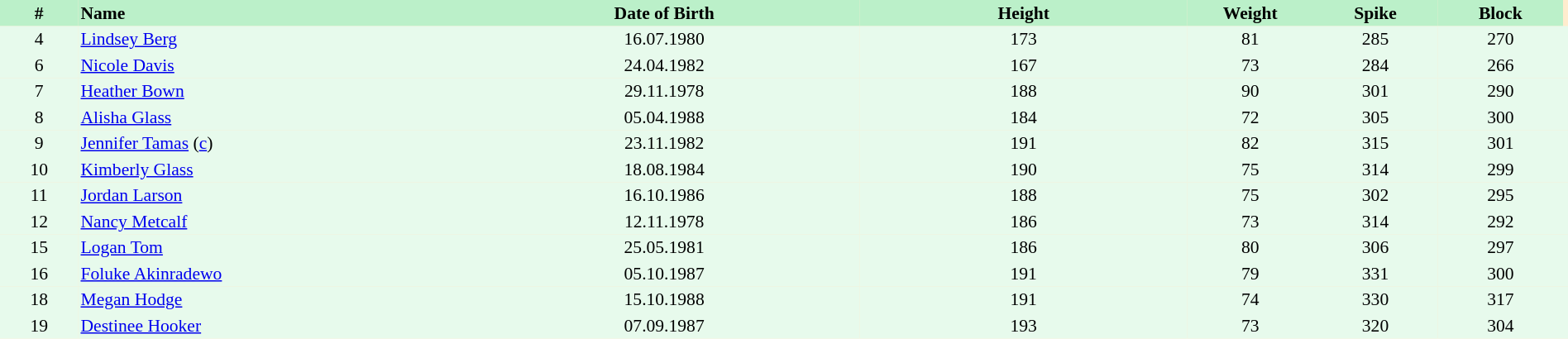<table border=0 cellpadding=2 cellspacing=0  |- bgcolor=#FFECCE style="text-align:center; font-size:90%;" width=100%>
<tr bgcolor=#BBF0C9>
<th width=5%>#</th>
<th width=25% align=left>Name</th>
<th width=25%>Date of Birth</th>
<th width=21%>Height</th>
<th width=8%>Weight</th>
<th width=8%>Spike</th>
<th width=8%>Block</th>
</tr>
<tr bgcolor=#E7FAEC>
<td>4</td>
<td align=left><a href='#'>Lindsey Berg</a></td>
<td>16.07.1980</td>
<td>173</td>
<td>81</td>
<td>285</td>
<td>270</td>
<td></td>
</tr>
<tr bgcolor=#E7FAEC>
<td>6</td>
<td align=left><a href='#'>Nicole Davis</a></td>
<td>24.04.1982</td>
<td>167</td>
<td>73</td>
<td>284</td>
<td>266</td>
<td></td>
</tr>
<tr bgcolor=#E7FAEC>
<td>7</td>
<td align=left><a href='#'>Heather Bown</a></td>
<td>29.11.1978</td>
<td>188</td>
<td>90</td>
<td>301</td>
<td>290</td>
<td></td>
</tr>
<tr bgcolor=#E7FAEC>
<td>8</td>
<td align=left><a href='#'>Alisha Glass</a></td>
<td>05.04.1988</td>
<td>184</td>
<td>72</td>
<td>305</td>
<td>300</td>
<td></td>
</tr>
<tr bgcolor=#E7FAEC>
<td>9</td>
<td align=left><a href='#'>Jennifer Tamas</a> (<a href='#'>c</a>)</td>
<td>23.11.1982</td>
<td>191</td>
<td>82</td>
<td>315</td>
<td>301</td>
<td></td>
</tr>
<tr bgcolor=#E7FAEC>
<td>10</td>
<td align=left><a href='#'>Kimberly Glass</a></td>
<td>18.08.1984</td>
<td>190</td>
<td>75</td>
<td>314</td>
<td>299</td>
<td></td>
</tr>
<tr bgcolor=#E7FAEC>
<td>11</td>
<td align=left><a href='#'>Jordan Larson</a></td>
<td>16.10.1986</td>
<td>188</td>
<td>75</td>
<td>302</td>
<td>295</td>
<td></td>
</tr>
<tr bgcolor=#E7FAEC>
<td>12</td>
<td align=left><a href='#'>Nancy Metcalf</a></td>
<td>12.11.1978</td>
<td>186</td>
<td>73</td>
<td>314</td>
<td>292</td>
<td></td>
</tr>
<tr bgcolor=#E7FAEC>
<td>15</td>
<td align=left><a href='#'>Logan Tom</a></td>
<td>25.05.1981</td>
<td>186</td>
<td>80</td>
<td>306</td>
<td>297</td>
<td></td>
</tr>
<tr bgcolor=#E7FAEC>
<td>16</td>
<td align=left><a href='#'>Foluke Akinradewo</a></td>
<td>05.10.1987</td>
<td>191</td>
<td>79</td>
<td>331</td>
<td>300</td>
<td></td>
</tr>
<tr bgcolor=#E7FAEC>
<td>18</td>
<td align=left><a href='#'>Megan Hodge</a></td>
<td>15.10.1988</td>
<td>191</td>
<td>74</td>
<td>330</td>
<td>317</td>
<td></td>
</tr>
<tr bgcolor=#E7FAEC>
<td>19</td>
<td align=left><a href='#'>Destinee Hooker</a></td>
<td>07.09.1987</td>
<td>193</td>
<td>73</td>
<td>320</td>
<td>304</td>
<td></td>
</tr>
</table>
